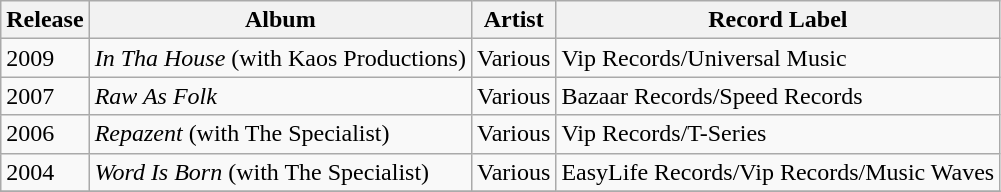<table class="wikitable">
<tr>
<th>Release</th>
<th>Album</th>
<th>Artist</th>
<th>Record Label</th>
</tr>
<tr>
<td>2009</td>
<td><em>In Tha House</em> (with Kaos Productions)</td>
<td>Various</td>
<td>Vip Records/Universal Music</td>
</tr>
<tr>
<td>2007</td>
<td><em>Raw As Folk</em></td>
<td>Various</td>
<td>Bazaar Records/Speed Records</td>
</tr>
<tr>
<td>2006</td>
<td><em>Repazent</em> (with The Specialist)</td>
<td>Various</td>
<td>Vip Records/T-Series</td>
</tr>
<tr>
<td>2004</td>
<td><em>Word Is Born</em> (with The Specialist)</td>
<td>Various</td>
<td>EasyLife Records/Vip Records/Music Waves</td>
</tr>
<tr>
</tr>
</table>
